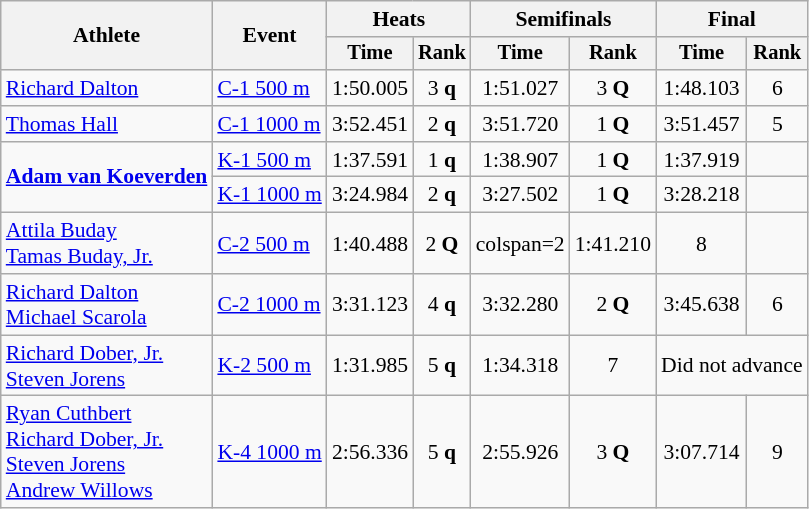<table class="wikitable" style="font-size:90%">
<tr>
<th rowspan=2>Athlete</th>
<th rowspan=2>Event</th>
<th colspan=2>Heats</th>
<th colspan=2>Semifinals</th>
<th colspan=2>Final</th>
</tr>
<tr style="font-size:95%">
<th>Time</th>
<th>Rank</th>
<th>Time</th>
<th>Rank</th>
<th>Time</th>
<th>Rank</th>
</tr>
<tr align=center>
<td align=left><a href='#'>Richard Dalton</a></td>
<td align=left><a href='#'>C-1 500 m</a></td>
<td>1:50.005</td>
<td>3 <strong>q</strong></td>
<td>1:51.027</td>
<td>3 <strong>Q</strong></td>
<td>1:48.103</td>
<td>6</td>
</tr>
<tr align=center>
<td align=left><a href='#'>Thomas Hall</a></td>
<td align=left><a href='#'>C-1 1000 m</a></td>
<td>3:52.451</td>
<td>2 <strong>q</strong></td>
<td>3:51.720</td>
<td>1 <strong>Q</strong></td>
<td>3:51.457</td>
<td>5</td>
</tr>
<tr align=center>
<td align=left rowspan=2><strong><a href='#'>Adam van Koeverden</a></strong></td>
<td align=left><a href='#'>K-1 500 m</a></td>
<td>1:37.591</td>
<td>1 <strong>q</strong></td>
<td>1:38.907</td>
<td>1 <strong>Q</strong></td>
<td>1:37.919</td>
<td></td>
</tr>
<tr align=center>
<td align=left><a href='#'>K-1 1000 m</a></td>
<td>3:24.984</td>
<td>2 <strong>q</strong></td>
<td>3:27.502</td>
<td>1 <strong>Q</strong></td>
<td>3:28.218</td>
<td></td>
</tr>
<tr align=center>
<td align=left><a href='#'>Attila Buday</a><br><a href='#'>Tamas Buday, Jr.</a></td>
<td align=left><a href='#'>C-2 500 m</a></td>
<td>1:40.488</td>
<td>2 <strong>Q</strong></td>
<td>colspan=2 </td>
<td>1:41.210</td>
<td>8</td>
</tr>
<tr align=center>
<td align=left><a href='#'>Richard Dalton</a><br><a href='#'>Michael Scarola</a></td>
<td align=left><a href='#'>C-2 1000 m</a></td>
<td>3:31.123</td>
<td>4 <strong>q</strong></td>
<td>3:32.280</td>
<td>2 <strong>Q</strong></td>
<td>3:45.638</td>
<td>6</td>
</tr>
<tr align=center>
<td align=left><a href='#'>Richard Dober, Jr.</a><br> <a href='#'>Steven Jorens</a></td>
<td align=left><a href='#'>K-2 500 m</a></td>
<td>1:31.985</td>
<td>5 <strong>q</strong></td>
<td>1:34.318</td>
<td>7</td>
<td colspan=2>Did not advance</td>
</tr>
<tr align=center>
<td align=left><a href='#'>Ryan Cuthbert</a><br> <a href='#'>Richard Dober, Jr.</a><br><a href='#'>Steven Jorens</a><br><a href='#'>Andrew Willows</a></td>
<td align=left><a href='#'>K-4 1000 m</a></td>
<td>2:56.336</td>
<td>5 <strong>q</strong></td>
<td>2:55.926</td>
<td>3 <strong>Q</strong></td>
<td>3:07.714</td>
<td>9</td>
</tr>
</table>
